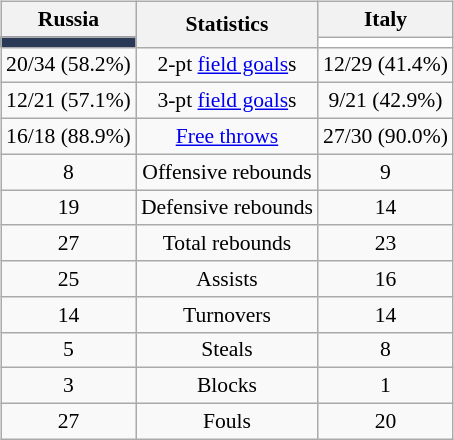<table style="width:100%;">
<tr>
<td valign=top align=right width=33%><br>













</td>
<td style="vertical-align:top; align:center; width:33%;"><br><table style="width:100%;">
<tr>
<td style="width=50%;"></td>
<td></td>
<td style="width=50%;"></td>
</tr>
</table>
<table class="wikitable" style="font-size:90%; text-align:center; margin:auto;" align=center>
<tr>
<th>Russia</th>
<th rowspan=2>Statistics</th>
<th>Italy</th>
</tr>
<tr>
<td style="background:#2a3956;"></td>
<td style="background:#ffffff;"></td>
</tr>
<tr>
<td>20/34 (58.2%)</td>
<td>2-pt <a href='#'>field goals</a>s</td>
<td>12/29 (41.4%)</td>
</tr>
<tr>
<td>12/21 (57.1%)</td>
<td>3-pt <a href='#'>field goals</a>s</td>
<td>9/21 (42.9%)</td>
</tr>
<tr>
<td>16/18 (88.9%)</td>
<td><a href='#'>Free throws</a></td>
<td>27/30 (90.0%)</td>
</tr>
<tr>
<td>8</td>
<td>Offensive rebounds</td>
<td>9</td>
</tr>
<tr>
<td>19</td>
<td>Defensive rebounds</td>
<td>14</td>
</tr>
<tr>
<td>27</td>
<td>Total rebounds</td>
<td>23</td>
</tr>
<tr>
<td>25</td>
<td>Assists</td>
<td>16</td>
</tr>
<tr>
<td>14</td>
<td>Turnovers</td>
<td>14</td>
</tr>
<tr>
<td>5</td>
<td>Steals</td>
<td>8</td>
</tr>
<tr>
<td>3</td>
<td>Blocks</td>
<td>1</td>
</tr>
<tr>
<td>27</td>
<td>Fouls</td>
<td>20</td>
</tr>
</table>
</td>
<td style="vertical-align:top; align:left; width:33%;"><br>













</td>
</tr>
</table>
